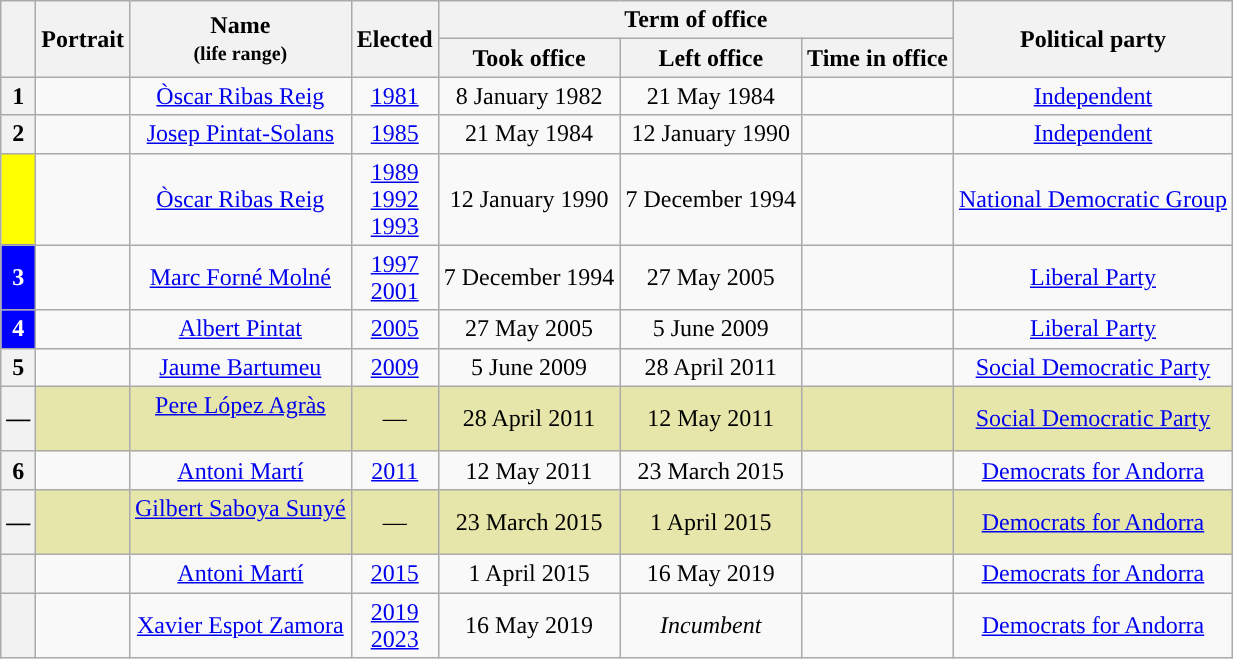<table class="wikitable" style="text-align:center;">
<tr>
<th rowspan="2"></th>
<th rowspan="2">Portrait</th>
<th rowspan="2">Name<br><small>(life range)</small></th>
<th rowspan="2">Elected</th>
<th colspan="3">Term of office</th>
<th rowspan="2">Political party</th>
</tr>
<tr>
<th>Took office</th>
<th>Left office</th>
<th>Time in office</th>
</tr>
<tr>
<th style="background:">1</th>
<td></td>
<td><a href='#'>Òscar Ribas Reig</a><br></td>
<td><a href='#'>1981</a></td>
<td>8 January 1982</td>
<td>21 May 1984</td>
<td></td>
<td><a href='#'>Independent</a></td>
</tr>
<tr>
<th style="background:">2</th>
<td></td>
<td><a href='#'>Josep Pintat-Solans</a><br></td>
<td><a href='#'>1985</a></td>
<td>21 May 1984</td>
<td>12 January 1990</td>
<td></td>
<td><a href='#'>Independent</a></td>
</tr>
<tr>
<th style="background:Yellow; color:black"></th>
<td></td>
<td><a href='#'>Òscar Ribas Reig</a><br></td>
<td><a href='#'>1989</a><br><a href='#'>1992</a><br><a href='#'>1993</a></td>
<td>12 January 1990</td>
<td>7 December 1994</td>
<td></td>
<td><a href='#'>National Democratic Group</a></td>
</tr>
<tr>
<th style="background:Blue; color:white">3</th>
<td></td>
<td><a href='#'>Marc Forné Molné</a><br></td>
<td><a href='#'>1997</a><br><a href='#'>2001</a></td>
<td>7 December 1994</td>
<td>27 May 2005</td>
<td></td>
<td><a href='#'>Liberal Party</a></td>
</tr>
<tr>
<th style="background:Blue; color:white">4</th>
<td></td>
<td><a href='#'>Albert Pintat</a><br></td>
<td><a href='#'>2005</a></td>
<td>27 May 2005</td>
<td>5 June 2009</td>
<td></td>
<td><a href='#'>Liberal Party</a></td>
</tr>
<tr>
<th style="background:">5</th>
<td></td>
<td><a href='#'>Jaume Bartumeu</a><br></td>
<td><a href='#'>2009</a></td>
<td>5 June 2009</td>
<td>28 April 2011</td>
<td></td>
<td><a href='#'>Social Democratic Party</a></td>
</tr>
<tr style="text-align:center; background:#E6E6AA">
<th style="background:">—</th>
<td></td>
<td><a href='#'>Pere López Agràs</a><br><br></td>
<td>—</td>
<td>28 April 2011</td>
<td>12 May 2011</td>
<td></td>
<td><a href='#'>Social Democratic Party</a></td>
</tr>
<tr>
<th style="background:">6</th>
<td></td>
<td><a href='#'>Antoni Martí</a><br></td>
<td><a href='#'>2011</a></td>
<td>12 May 2011</td>
<td>23 March 2015</td>
<td></td>
<td><a href='#'>Democrats for Andorra</a></td>
</tr>
<tr style="text-align:center; background:#E6E6AA">
<th style="background:">—</th>
<td></td>
<td><a href='#'>Gilbert Saboya Sunyé</a><br><br></td>
<td>—</td>
<td>23 March 2015</td>
<td>1 April 2015</td>
<td></td>
<td><a href='#'>Democrats for Andorra</a></td>
</tr>
<tr>
<th style="background:"></th>
<td></td>
<td><a href='#'>Antoni Martí</a><br></td>
<td><a href='#'>2015</a></td>
<td>1 April 2015</td>
<td>16 May 2019</td>
<td></td>
<td><a href='#'>Democrats for Andorra</a></td>
</tr>
<tr>
<th style="background:"></th>
<td></td>
<td><a href='#'>Xavier Espot Zamora</a><br></td>
<td><a href='#'>2019</a><br><a href='#'>2023</a></td>
<td>16 May 2019</td>
<td><em>Incumbent</em></td>
<td></td>
<td><a href='#'>Democrats for Andorra</a></td>
</tr>
</table>
